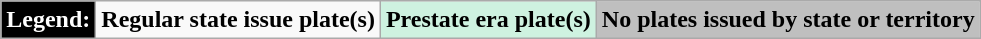<table class="wikitable">
<tr>
<td style="background: black; color: white;"><strong>Legend:</strong></td>
<td><strong>Regular state issue plate(s)</strong></td>
<td style="background:#CEF2E0";><strong>Prestate era plate(s)</strong></td>
<td style="background:#BFBFBF";><strong>No plates issued by state or territory</strong></td>
</tr>
</table>
